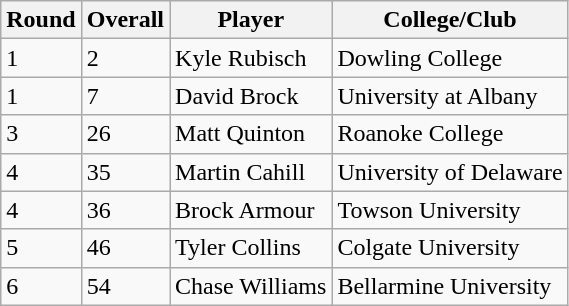<table class="wikitable">
<tr>
<th>Round</th>
<th>Overall</th>
<th>Player</th>
<th>College/Club</th>
</tr>
<tr>
<td>1</td>
<td>2</td>
<td>Kyle Rubisch</td>
<td>Dowling College</td>
</tr>
<tr>
<td>1</td>
<td>7</td>
<td>David Brock</td>
<td>University at Albany</td>
</tr>
<tr>
<td>3</td>
<td>26</td>
<td>Matt Quinton</td>
<td>Roanoke College</td>
</tr>
<tr>
<td>4</td>
<td>35</td>
<td>Martin Cahill</td>
<td>University of Delaware</td>
</tr>
<tr>
<td>4</td>
<td>36</td>
<td>Brock Armour</td>
<td>Towson University</td>
</tr>
<tr>
<td>5</td>
<td>46</td>
<td>Tyler Collins</td>
<td>Colgate University</td>
</tr>
<tr>
<td>6</td>
<td>54</td>
<td>Chase Williams</td>
<td>Bellarmine University</td>
</tr>
</table>
